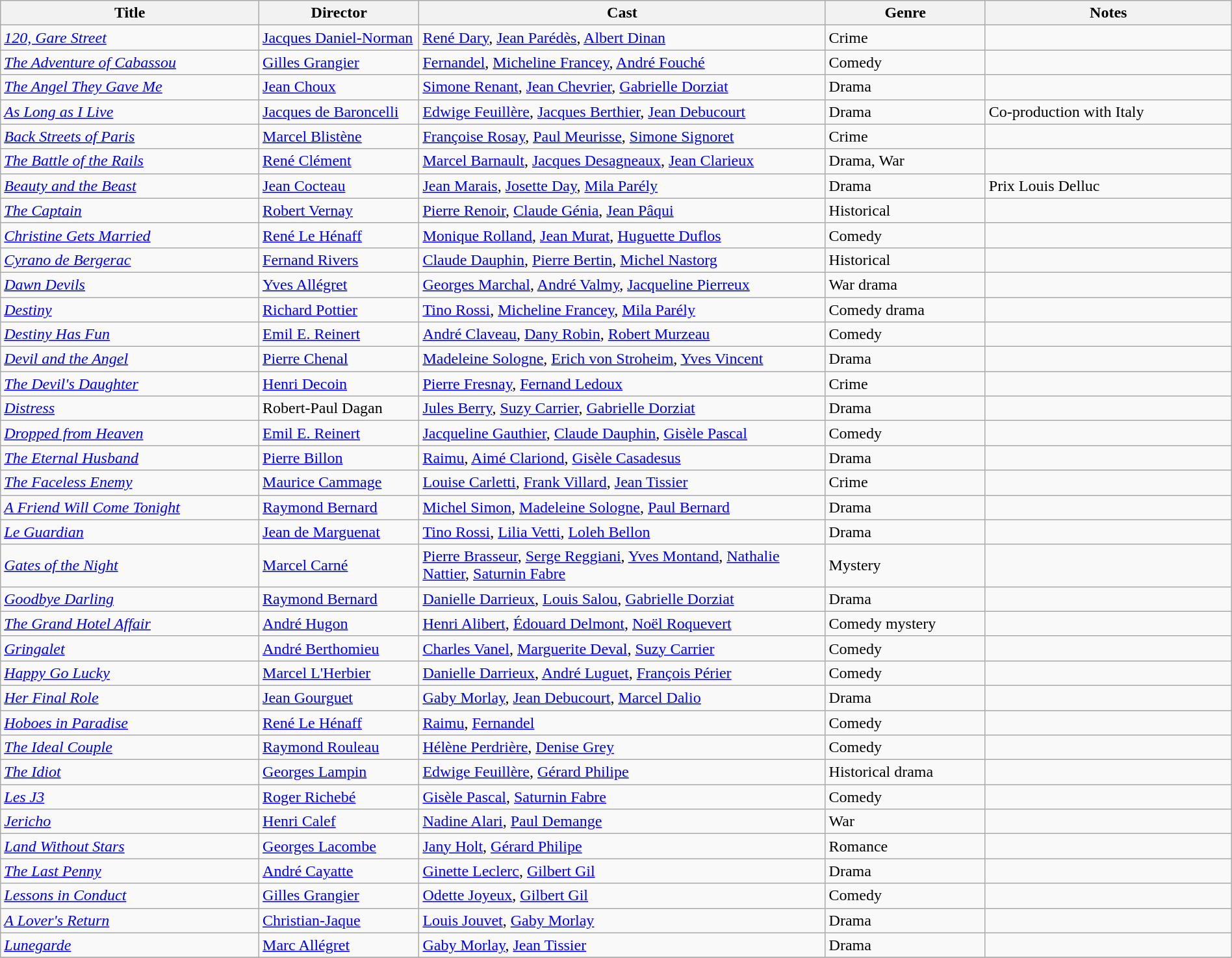<table class="wikitable" style="width:100%;">
<tr>
<th style="width:21%;">Title</th>
<th style="width:13%;">Director</th>
<th style="width:33%;">Cast</th>
<th style="width:13%;">Genre</th>
<th style="width:20%;">Notes</th>
</tr>
<tr>
<td><em><a href='#'>120, Gare Street</a></em></td>
<td><a href='#'>Jacques Daniel-Norman</a></td>
<td><a href='#'>René Dary</a>, <a href='#'>Jean Parédès</a>, <a href='#'>Albert Dinan</a></td>
<td>Crime</td>
<td></td>
</tr>
<tr>
<td><em><a href='#'>The Adventure of Cabassou</a></em></td>
<td><a href='#'>Gilles Grangier</a></td>
<td><a href='#'>Fernandel</a>, <a href='#'>Micheline Francey</a>, <a href='#'>André Fouché</a></td>
<td>Comedy</td>
<td></td>
</tr>
<tr>
<td><em><a href='#'>The Angel They Gave Me</a></em></td>
<td><a href='#'>Jean Choux</a></td>
<td><a href='#'>Simone Renant</a>, <a href='#'>Jean Chevrier</a>, <a href='#'>Gabrielle Dorziat</a></td>
<td>Drama</td>
<td></td>
</tr>
<tr>
<td><em><a href='#'>As Long as I Live</a></em></td>
<td><a href='#'>Jacques de Baroncelli</a></td>
<td><a href='#'>Edwige Feuillère</a>, <a href='#'>Jacques Berthier</a>, <a href='#'>Jean Debucourt</a></td>
<td>Drama</td>
<td>Co-production with Italy</td>
</tr>
<tr>
<td><em><a href='#'>Back Streets of Paris</a></em></td>
<td><a href='#'>Marcel Blistène</a></td>
<td><a href='#'>Françoise Rosay</a>, <a href='#'>Paul Meurisse</a>,  <a href='#'>Simone Signoret</a></td>
<td>Crime</td>
<td></td>
</tr>
<tr>
<td><em><a href='#'>The Battle of the Rails</a></em></td>
<td><a href='#'>René Clément</a></td>
<td><a href='#'>Marcel Barnault</a>, <a href='#'>Jacques Desagneaux</a>, <a href='#'>Jean Clarieux</a></td>
<td>Drama, War</td>
<td></td>
</tr>
<tr>
<td><em><a href='#'>Beauty and the Beast</a></em></td>
<td><a href='#'>Jean Cocteau</a></td>
<td><a href='#'>Jean Marais</a>, <a href='#'>Josette Day</a>, <a href='#'>Mila Parély</a></td>
<td>Drama</td>
<td>Prix Louis Delluc</td>
</tr>
<tr>
<td><em><a href='#'>The Captain</a></em></td>
<td><a href='#'>Robert Vernay</a></td>
<td><a href='#'>Pierre Renoir</a>, <a href='#'>Claude Génia</a>, <a href='#'>Jean Pâqui</a></td>
<td>Historical</td>
<td></td>
</tr>
<tr>
<td><em><a href='#'>Christine Gets Married</a></em></td>
<td><a href='#'>René Le Hénaff</a></td>
<td><a href='#'>Monique Rolland</a>, <a href='#'>Jean Murat</a>, <a href='#'>Huguette Duflos</a></td>
<td>Comedy</td>
<td></td>
</tr>
<tr>
<td><em><a href='#'>Cyrano de Bergerac</a></em></td>
<td><a href='#'>Fernand Rivers</a></td>
<td><a href='#'>Claude Dauphin</a>, <a href='#'>Pierre Bertin</a>, <a href='#'>Michel Nastorg</a></td>
<td>Historical</td>
<td></td>
</tr>
<tr>
<td><em><a href='#'>Dawn Devils</a></em></td>
<td><a href='#'>Yves Allégret</a></td>
<td><a href='#'>Georges Marchal</a>, <a href='#'>André Valmy</a>, <a href='#'>Jacqueline Pierreux</a></td>
<td>War drama</td>
<td></td>
</tr>
<tr>
<td><em><a href='#'>Destiny</a></em></td>
<td><a href='#'>Richard Pottier</a></td>
<td><a href='#'>Tino Rossi</a>, <a href='#'>Micheline Francey</a>, <a href='#'>Mila Parély</a></td>
<td>Comedy drama</td>
<td></td>
</tr>
<tr>
<td><em><a href='#'>Destiny Has Fun</a></em></td>
<td><a href='#'>Emil E. Reinert</a></td>
<td><a href='#'>André Claveau</a>, <a href='#'>Dany Robin</a>, <a href='#'>Robert Murzeau</a></td>
<td>Comedy</td>
<td></td>
</tr>
<tr>
<td><em><a href='#'>Devil and the Angel</a></em></td>
<td><a href='#'>Pierre Chenal</a></td>
<td><a href='#'>Madeleine Sologne</a>, <a href='#'>Erich von Stroheim</a>, <a href='#'>Yves Vincent</a></td>
<td>Drama</td>
<td></td>
</tr>
<tr>
<td><em><a href='#'>The Devil's Daughter</a></em></td>
<td><a href='#'>Henri Decoin</a></td>
<td><a href='#'>Pierre Fresnay</a>, <a href='#'>Fernand Ledoux</a></td>
<td>Crime</td>
<td></td>
</tr>
<tr>
<td><em><a href='#'>Distress</a></em></td>
<td>Robert-Paul Dagan</td>
<td><a href='#'>Jules Berry</a>, <a href='#'>Suzy Carrier</a>, <a href='#'>Gabrielle Dorziat</a></td>
<td>Drama</td>
<td></td>
</tr>
<tr>
<td><em><a href='#'>Dropped from Heaven</a></em></td>
<td><a href='#'>Emil E. Reinert</a></td>
<td><a href='#'>Jacqueline Gauthier</a>, <a href='#'>Claude Dauphin</a>, <a href='#'>Gisèle Pascal</a></td>
<td>Comedy</td>
<td></td>
</tr>
<tr>
<td><em><a href='#'>The Eternal Husband</a></em></td>
<td><a href='#'>Pierre Billon</a></td>
<td><a href='#'>Raimu</a>, <a href='#'>Aimé Clariond</a>, <a href='#'>Gisèle Casadesus</a></td>
<td>Drama</td>
<td></td>
</tr>
<tr>
<td><em><a href='#'>The Faceless Enemy</a></em></td>
<td><a href='#'>Maurice Cammage</a></td>
<td><a href='#'>Louise Carletti</a>, <a href='#'>Frank Villard</a>, <a href='#'>Jean Tissier</a></td>
<td>Crime</td>
<td></td>
</tr>
<tr>
<td><em><a href='#'>A Friend Will Come Tonight</a></em></td>
<td><a href='#'>Raymond Bernard</a></td>
<td><a href='#'>Michel Simon</a>, <a href='#'>Madeleine Sologne</a>, <a href='#'>Paul Bernard</a></td>
<td>Drama</td>
<td></td>
</tr>
<tr>
<td><em><a href='#'>Le Guardian</a></em></td>
<td><a href='#'>Jean de Marguenat</a></td>
<td><a href='#'>Tino Rossi</a>, <a href='#'>Lilia Vetti</a>, <a href='#'>Loleh Bellon</a></td>
<td>Drama</td>
<td></td>
</tr>
<tr>
<td><em><a href='#'>Gates of the Night</a></em></td>
<td><a href='#'>Marcel Carné</a></td>
<td><a href='#'>Pierre Brasseur</a>, <a href='#'>Serge Reggiani</a>, <a href='#'>Yves Montand</a>, <a href='#'>Nathalie Nattier</a>, <a href='#'>Saturnin Fabre</a></td>
<td>Mystery</td>
<td></td>
</tr>
<tr>
<td><em><a href='#'>Goodbye Darling</a></em></td>
<td><a href='#'>Raymond Bernard</a></td>
<td><a href='#'>Danielle Darrieux</a>, <a href='#'>Louis Salou</a>, <a href='#'>Gabrielle Dorziat</a></td>
<td>Drama</td>
<td></td>
</tr>
<tr>
<td><em><a href='#'>The Grand Hotel Affair</a></em></td>
<td><a href='#'>André Hugon</a></td>
<td><a href='#'>Henri Alibert</a>, <a href='#'>Édouard Delmont</a>, <a href='#'>Noël Roquevert</a></td>
<td>Comedy mystery</td>
<td></td>
</tr>
<tr>
<td><em><a href='#'>Gringalet</a></em></td>
<td><a href='#'>André Berthomieu</a></td>
<td><a href='#'>Charles Vanel</a>, <a href='#'>Marguerite Deval</a>, <a href='#'>Suzy Carrier</a></td>
<td>Comedy</td>
<td></td>
</tr>
<tr>
<td><em><a href='#'>Happy Go Lucky</a></em></td>
<td><a href='#'>Marcel L'Herbier</a></td>
<td><a href='#'>Danielle Darrieux</a>, <a href='#'>André Luguet</a>, <a href='#'>François Périer</a></td>
<td>Comedy</td>
<td></td>
</tr>
<tr>
<td><em><a href='#'>Her Final Role</a></em></td>
<td><a href='#'>Jean Gourguet</a></td>
<td><a href='#'>Gaby Morlay</a>, <a href='#'>Jean Debucourt</a>, <a href='#'>Marcel Dalio</a></td>
<td>Drama</td>
<td></td>
</tr>
<tr>
<td><em><a href='#'>Hoboes in Paradise</a></em></td>
<td><a href='#'>René Le Hénaff</a></td>
<td><a href='#'>Raimu</a>, <a href='#'>Fernandel</a></td>
<td>Comedy</td>
<td></td>
</tr>
<tr>
<td><em><a href='#'>The Ideal Couple</a></em></td>
<td><a href='#'>Raymond Rouleau</a></td>
<td><a href='#'>Hélène Perdrière</a>, <a href='#'>Denise Grey</a></td>
<td>Comedy</td>
<td></td>
</tr>
<tr>
<td><em><a href='#'>The Idiot</a></em></td>
<td><a href='#'>Georges Lampin</a></td>
<td><a href='#'>Edwige Feuillère</a>, <a href='#'>Gérard Philipe</a></td>
<td>Historical drama</td>
<td></td>
</tr>
<tr>
<td><em><a href='#'>Les J3</a></em></td>
<td><a href='#'>Roger Richebé</a></td>
<td><a href='#'>Gisèle Pascal</a>, <a href='#'>Saturnin Fabre</a></td>
<td>Comedy</td>
<td></td>
</tr>
<tr>
<td><em><a href='#'>Jericho</a></em></td>
<td><a href='#'>Henri Calef</a></td>
<td><a href='#'>Nadine Alari</a>, <a href='#'>Paul Demange</a></td>
<td>War</td>
<td></td>
</tr>
<tr>
<td><em><a href='#'>Land Without Stars</a></em></td>
<td><a href='#'>Georges Lacombe</a></td>
<td><a href='#'>Jany Holt</a>, <a href='#'>Gérard Philipe</a></td>
<td>Romance</td>
<td></td>
</tr>
<tr>
<td><em><a href='#'>The Last Penny</a></em></td>
<td><a href='#'>André Cayatte</a></td>
<td><a href='#'>Ginette Leclerc</a>, <a href='#'>Gilbert Gil</a></td>
<td>Drama</td>
<td></td>
</tr>
<tr>
<td><em><a href='#'>Lessons in Conduct</a></em></td>
<td><a href='#'>Gilles Grangier</a></td>
<td><a href='#'>Odette Joyeux</a>, <a href='#'>Gilbert Gil</a></td>
<td>Comedy</td>
<td></td>
</tr>
<tr>
<td><em><a href='#'>A Lover's Return</a></em></td>
<td><a href='#'>Christian-Jaque</a></td>
<td><a href='#'>Louis Jouvet</a>, <a href='#'>Gaby Morlay</a></td>
<td>Drama</td>
<td></td>
</tr>
<tr>
<td><em><a href='#'>Lunegarde</a></em></td>
<td><a href='#'>Marc Allégret</a></td>
<td><a href='#'>Gaby Morlay</a>, <a href='#'>Jean Tissier</a></td>
<td>Drama</td>
<td></td>
</tr>
<tr>
</tr>
</table>
